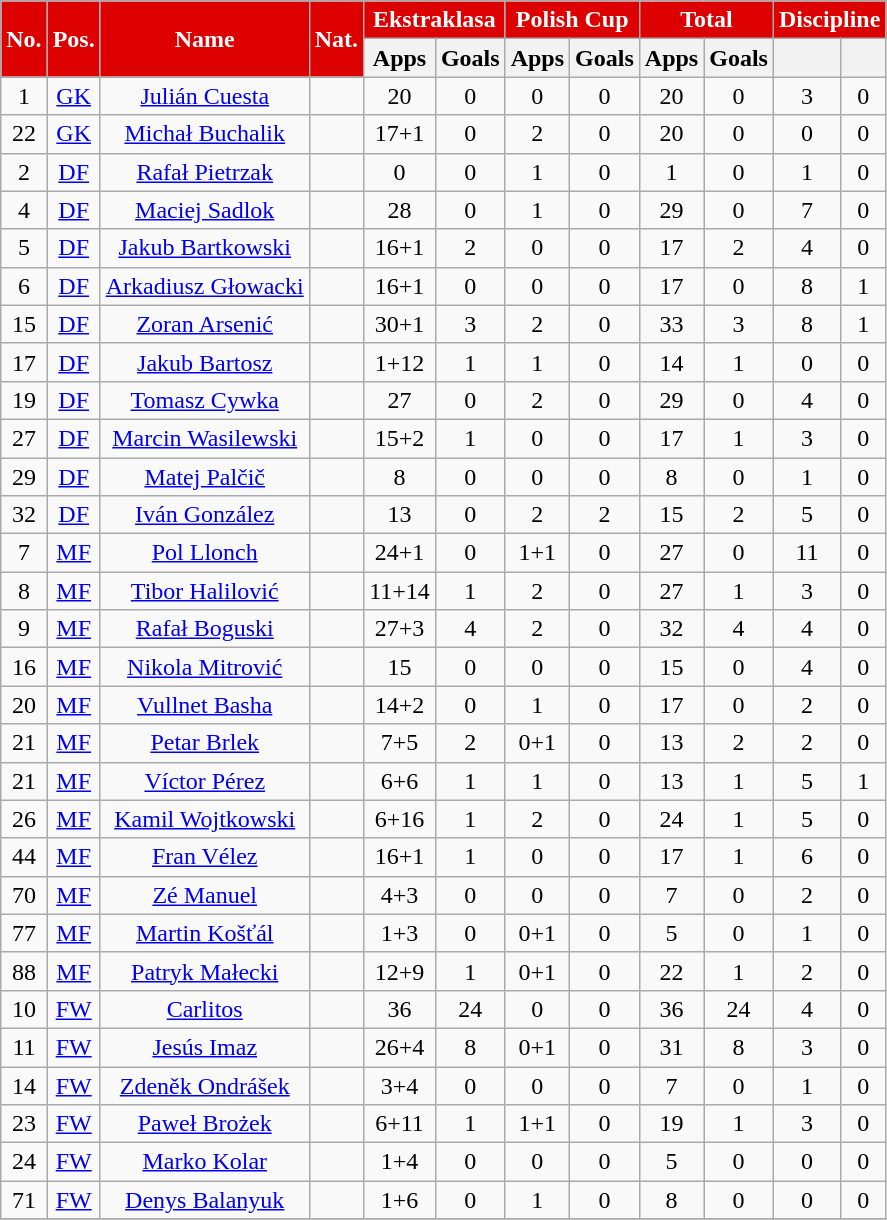<table class="wikitable sortable" style="text-align:center">
<tr>
<th rowspan="2" style="background:#DD0000; color:white;">No.</th>
<th rowspan="2" style="background:#DD0000; color:white;">Pos.</th>
<th rowspan="2" style="background:#DD0000; color:white;">Name</th>
<th rowspan="2" style="background:#DD0000; color:white;">Nat.</th>
<th colspan="2" style="background:#DD0000; color:white;">Ekstraklasa</th>
<th colspan="2" style="background:#DD0000; color:white;">Polish Cup</th>
<th colspan="2" style="background:#DD0000; color:white;">Total</th>
<th colspan="2" style="background:#DD0000; color:white;">Discipline</th>
</tr>
<tr>
<th>Apps</th>
<th>Goals</th>
<th>Apps</th>
<th>Goals</th>
<th>Apps</th>
<th>Goals</th>
<th></th>
<th></th>
</tr>
<tr>
<td>1</td>
<td><a href='#'>GK</a></td>
<td><a href='#'>Julián Cuesta</a></td>
<td></td>
<td>20</td>
<td>0</td>
<td>0</td>
<td>0</td>
<td>20</td>
<td>0</td>
<td>3</td>
<td>0</td>
</tr>
<tr>
<td>22</td>
<td><a href='#'>GK</a></td>
<td><a href='#'>Michał Buchalik</a></td>
<td></td>
<td>17+1</td>
<td>0</td>
<td>2</td>
<td>0</td>
<td>20</td>
<td>0</td>
<td>0</td>
<td>0</td>
</tr>
<tr>
<td>2</td>
<td><a href='#'>DF</a></td>
<td><a href='#'>Rafał Pietrzak</a></td>
<td></td>
<td>0</td>
<td>0</td>
<td>1</td>
<td>0</td>
<td>1</td>
<td>0</td>
<td>1</td>
<td>0</td>
</tr>
<tr>
<td>4</td>
<td><a href='#'>DF</a></td>
<td><a href='#'>Maciej Sadlok</a></td>
<td></td>
<td>28</td>
<td>0</td>
<td>1</td>
<td>0</td>
<td>29</td>
<td>0</td>
<td>7</td>
<td>0</td>
</tr>
<tr>
<td>5</td>
<td><a href='#'>DF</a></td>
<td><a href='#'>Jakub Bartkowski</a></td>
<td></td>
<td>16+1</td>
<td>2</td>
<td>0</td>
<td>0</td>
<td>17</td>
<td>2</td>
<td>4</td>
<td>0</td>
</tr>
<tr>
<td>6</td>
<td><a href='#'>DF</a></td>
<td><a href='#'>Arkadiusz Głowacki</a></td>
<td></td>
<td>16+1</td>
<td>0</td>
<td>0</td>
<td>0</td>
<td>17</td>
<td>0</td>
<td>8</td>
<td>1</td>
</tr>
<tr>
<td>15</td>
<td><a href='#'>DF</a></td>
<td><a href='#'>Zoran Arsenić</a></td>
<td></td>
<td>30+1</td>
<td>3</td>
<td>2</td>
<td>0</td>
<td>33</td>
<td>3</td>
<td>8</td>
<td>1</td>
</tr>
<tr>
<td>17</td>
<td><a href='#'>DF</a></td>
<td><a href='#'>Jakub Bartosz</a></td>
<td></td>
<td>1+12</td>
<td>1</td>
<td>1</td>
<td>0</td>
<td>14</td>
<td>1</td>
<td>0</td>
<td>0</td>
</tr>
<tr>
<td>19</td>
<td><a href='#'>DF</a></td>
<td><a href='#'>Tomasz Cywka</a></td>
<td></td>
<td>27</td>
<td>0</td>
<td>2</td>
<td>0</td>
<td>29</td>
<td>0</td>
<td>4</td>
<td>0</td>
</tr>
<tr>
<td>27</td>
<td><a href='#'>DF</a></td>
<td><a href='#'>Marcin Wasilewski</a></td>
<td></td>
<td>15+2</td>
<td>1</td>
<td>0</td>
<td>0</td>
<td>17</td>
<td>1</td>
<td>3</td>
<td>0</td>
</tr>
<tr>
<td>29</td>
<td><a href='#'>DF</a></td>
<td><a href='#'>Matej Palčič</a></td>
<td></td>
<td>8</td>
<td>0</td>
<td>0</td>
<td>0</td>
<td>8</td>
<td>0</td>
<td>1</td>
<td>0</td>
</tr>
<tr>
<td>32</td>
<td><a href='#'>DF</a></td>
<td><a href='#'>Iván González</a></td>
<td></td>
<td>13</td>
<td>0</td>
<td>2</td>
<td>2</td>
<td>15</td>
<td>2</td>
<td>5</td>
<td>0</td>
</tr>
<tr>
<td>7</td>
<td><a href='#'>MF</a></td>
<td><a href='#'>Pol Llonch</a></td>
<td></td>
<td>24+1</td>
<td>0</td>
<td>1+1</td>
<td>0</td>
<td>27</td>
<td>0</td>
<td>11</td>
<td>0</td>
</tr>
<tr>
<td>8</td>
<td><a href='#'>MF</a></td>
<td><a href='#'>Tibor Halilović</a></td>
<td></td>
<td>11+14</td>
<td>1</td>
<td>2</td>
<td>0</td>
<td>27</td>
<td>1</td>
<td>3</td>
<td>0</td>
</tr>
<tr>
<td>9</td>
<td><a href='#'>MF</a></td>
<td><a href='#'>Rafał Boguski</a></td>
<td></td>
<td>27+3</td>
<td>4</td>
<td>2</td>
<td>0</td>
<td>32</td>
<td>4</td>
<td>4</td>
<td>0</td>
</tr>
<tr>
<td>16</td>
<td><a href='#'>MF</a></td>
<td><a href='#'>Nikola Mitrović</a></td>
<td></td>
<td>15</td>
<td>0</td>
<td>0</td>
<td>0</td>
<td>15</td>
<td>0</td>
<td>4</td>
<td>0</td>
</tr>
<tr>
<td>20</td>
<td><a href='#'>MF</a></td>
<td><a href='#'>Vullnet Basha</a></td>
<td></td>
<td>14+2</td>
<td>0</td>
<td>1</td>
<td>0</td>
<td>17</td>
<td>0</td>
<td>2</td>
<td>0</td>
</tr>
<tr>
<td>21</td>
<td><a href='#'>MF</a></td>
<td><a href='#'>Petar Brlek</a></td>
<td></td>
<td>7+5</td>
<td>2</td>
<td>0+1</td>
<td>0</td>
<td>13</td>
<td>2</td>
<td>2</td>
<td>0</td>
</tr>
<tr>
<td>21</td>
<td><a href='#'>MF</a></td>
<td><a href='#'>Víctor Pérez</a></td>
<td></td>
<td>6+6</td>
<td>1</td>
<td>1</td>
<td>0</td>
<td>13</td>
<td>1</td>
<td>5</td>
<td>1</td>
</tr>
<tr>
<td>26</td>
<td><a href='#'>MF</a></td>
<td><a href='#'>Kamil Wojtkowski</a></td>
<td></td>
<td>6+16</td>
<td>1</td>
<td>2</td>
<td>0</td>
<td>24</td>
<td>1</td>
<td>5</td>
<td>0</td>
</tr>
<tr>
<td>44</td>
<td><a href='#'>MF</a></td>
<td><a href='#'>Fran Vélez</a></td>
<td></td>
<td>16+1</td>
<td>1</td>
<td>0</td>
<td>0</td>
<td>17</td>
<td>1</td>
<td>6</td>
<td>0</td>
</tr>
<tr>
<td>70</td>
<td><a href='#'>MF</a></td>
<td><a href='#'>Zé Manuel</a></td>
<td></td>
<td>4+3</td>
<td>0</td>
<td>0</td>
<td>0</td>
<td>7</td>
<td>0</td>
<td>2</td>
<td>0</td>
</tr>
<tr>
<td>77</td>
<td><a href='#'>MF</a></td>
<td><a href='#'>Martin Košťál</a></td>
<td></td>
<td>1+3</td>
<td>0</td>
<td>0+1</td>
<td>0</td>
<td>5</td>
<td>0</td>
<td>1</td>
<td>0</td>
</tr>
<tr>
<td>88</td>
<td><a href='#'>MF</a></td>
<td><a href='#'>Patryk Małecki</a></td>
<td></td>
<td>12+9</td>
<td>1</td>
<td>0+1</td>
<td>0</td>
<td>22</td>
<td>1</td>
<td>2</td>
<td>0</td>
</tr>
<tr>
<td>10</td>
<td><a href='#'>FW</a></td>
<td><a href='#'>Carlitos</a></td>
<td></td>
<td>36</td>
<td>24</td>
<td>0</td>
<td>0</td>
<td>36</td>
<td>24</td>
<td>4</td>
<td>0</td>
</tr>
<tr>
<td>11</td>
<td><a href='#'>FW</a></td>
<td><a href='#'>Jesús Imaz</a></td>
<td></td>
<td>26+4</td>
<td>8</td>
<td>0+1</td>
<td>0</td>
<td>31</td>
<td>8</td>
<td>3</td>
<td>0</td>
</tr>
<tr>
<td>14</td>
<td><a href='#'>FW</a></td>
<td><a href='#'>Zdeněk Ondrášek</a></td>
<td></td>
<td>3+4</td>
<td>0</td>
<td>0</td>
<td>0</td>
<td>7</td>
<td>0</td>
<td>1</td>
<td>0</td>
</tr>
<tr>
<td>23</td>
<td><a href='#'>FW</a></td>
<td><a href='#'>Paweł Brożek</a></td>
<td></td>
<td>6+11</td>
<td>1</td>
<td>1+1</td>
<td>0</td>
<td>19</td>
<td>1</td>
<td>3</td>
<td>0</td>
</tr>
<tr>
<td>24</td>
<td><a href='#'>FW</a></td>
<td><a href='#'>Marko Kolar</a></td>
<td></td>
<td>1+4</td>
<td>0</td>
<td>0</td>
<td>0</td>
<td>5</td>
<td>0</td>
<td>0</td>
<td>0</td>
</tr>
<tr>
<td>71</td>
<td><a href='#'>FW</a></td>
<td><a href='#'>Denys Balanyuk</a></td>
<td></td>
<td>1+6</td>
<td>0</td>
<td>1</td>
<td>0</td>
<td>8</td>
<td>0</td>
<td>0</td>
<td>0</td>
</tr>
<tr>
</tr>
</table>
